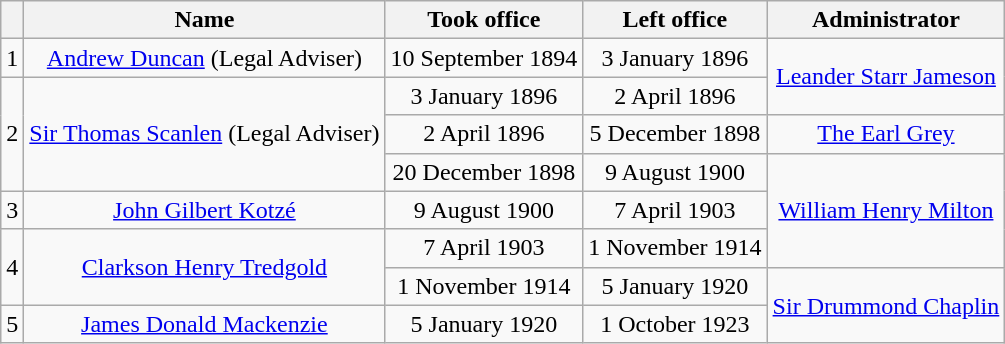<table class="wikitable" style="text-align:center">
<tr>
<th></th>
<th>Name</th>
<th>Took office</th>
<th>Left office</th>
<th>Administrator</th>
</tr>
<tr>
<td>1</td>
<td><a href='#'>Andrew Duncan</a> (Legal Adviser)</td>
<td>10 September 1894</td>
<td>3 January 1896</td>
<td rowspan="2"><a href='#'>Leander Starr Jameson</a></td>
</tr>
<tr>
<td rowspan="3">2</td>
<td rowspan="3"><a href='#'>Sir Thomas Scanlen</a> (Legal Adviser)</td>
<td>3 January 1896</td>
<td>2 April 1896</td>
</tr>
<tr>
<td>2 April 1896</td>
<td>5 December 1898</td>
<td><a href='#'>The Earl Grey</a></td>
</tr>
<tr>
<td>20 December 1898</td>
<td>9 August 1900</td>
<td rowspan="3"><a href='#'>William Henry Milton</a></td>
</tr>
<tr>
<td>3</td>
<td><a href='#'>John Gilbert Kotzé</a></td>
<td>9 August 1900</td>
<td>7 April 1903</td>
</tr>
<tr>
<td rowspan="2">4</td>
<td rowspan="2"><a href='#'>Clarkson Henry Tredgold</a></td>
<td>7 April 1903</td>
<td>1 November 1914</td>
</tr>
<tr>
<td>1 November 1914</td>
<td>5 January 1920</td>
<td rowspan="2"><a href='#'>Sir Drummond Chaplin</a></td>
</tr>
<tr>
<td>5</td>
<td><a href='#'>James Donald Mackenzie</a></td>
<td>5 January 1920</td>
<td>1 October 1923</td>
</tr>
</table>
